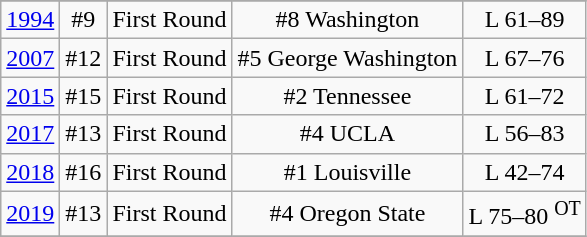<table class="wikitable" style="text-align:center">
<tr>
</tr>
<tr>
<td rowspan=1><a href='#'>1994</a></td>
<td>#9</td>
<td>First Round</td>
<td>#8 Washington</td>
<td>L 61–89</td>
</tr>
<tr style="text-align:center;">
<td rowspan=1><a href='#'>2007</a></td>
<td>#12</td>
<td>First Round</td>
<td>#5 George Washington</td>
<td>L 67–76</td>
</tr>
<tr style="text-align:center;">
<td rowspan=1><a href='#'>2015</a></td>
<td>#15</td>
<td>First Round</td>
<td>#2 Tennessee</td>
<td>L 61–72</td>
</tr>
<tr style="text-align:center;">
<td rowspan=1><a href='#'>2017</a></td>
<td>#13</td>
<td>First Round</td>
<td>#4 UCLA</td>
<td>L 56–83</td>
</tr>
<tr style="text-align:center;">
<td rowspan=1><a href='#'>2018</a></td>
<td>#16</td>
<td>First Round</td>
<td>#1 Louisville</td>
<td>L 42–74</td>
</tr>
<tr style="text-align:center;">
<td rowspan=1><a href='#'>2019</a></td>
<td>#13</td>
<td>First Round</td>
<td>#4 Oregon State</td>
<td>L 75–80 <sup>OT</sup></td>
</tr>
<tr style="text-align:center;">
</tr>
</table>
